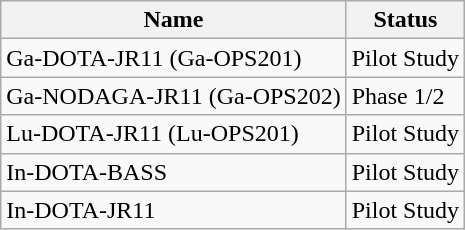<table class="wikitable">
<tr>
<th><strong>Name</strong></th>
<th><strong>Status</strong></th>
</tr>
<tr>
<td>Ga-DOTA-JR11 (Ga-OPS201)</td>
<td>Pilot Study</td>
</tr>
<tr>
<td>Ga-NODAGA-JR11 (Ga-OPS202)</td>
<td>Phase 1/2</td>
</tr>
<tr>
<td>Lu-DOTA-JR11 (Lu-OPS201)</td>
<td>Pilot Study</td>
</tr>
<tr>
<td>In-DOTA-BASS</td>
<td>Pilot Study</td>
</tr>
<tr>
<td>In-DOTA-JR11</td>
<td>Pilot Study</td>
</tr>
</table>
